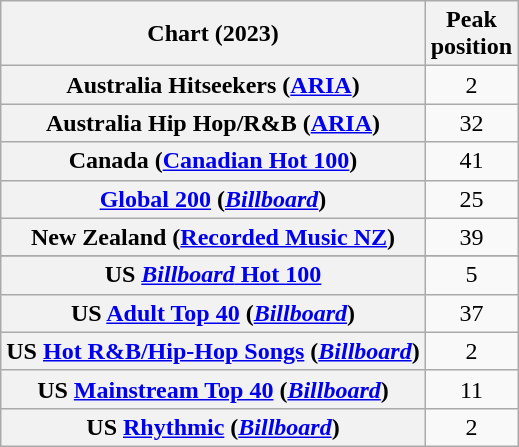<table class="wikitable sortable plainrowheaders" style="text-align:center">
<tr>
<th scope="col">Chart (2023)</th>
<th scope="col">Peak<br>position</th>
</tr>
<tr>
<th scope="row">Australia Hitseekers (<a href='#'>ARIA</a>)</th>
<td>2</td>
</tr>
<tr>
<th scope="row">Australia Hip Hop/R&B (<a href='#'>ARIA</a>)</th>
<td>32</td>
</tr>
<tr>
<th scope="row">Canada (<a href='#'>Canadian Hot 100</a>)</th>
<td>41</td>
</tr>
<tr>
<th scope="row"><a href='#'>Global 200</a> (<em><a href='#'>Billboard</a></em>)</th>
<td>25</td>
</tr>
<tr>
<th scope="row">New Zealand (<a href='#'>Recorded Music NZ</a>)</th>
<td>39</td>
</tr>
<tr>
</tr>
<tr>
<th scope="row">US <a href='#'><em>Billboard</em> Hot 100</a></th>
<td>5</td>
</tr>
<tr>
<th scope="row">US <a href='#'>Adult Top 40</a> (<em><a href='#'>Billboard</a></em>)</th>
<td>37</td>
</tr>
<tr>
<th scope="row">US <a href='#'>Hot R&B/Hip-Hop Songs</a> (<em><a href='#'>Billboard</a></em>)</th>
<td>2</td>
</tr>
<tr>
<th scope="row">US <a href='#'>Mainstream Top 40</a> (<em><a href='#'>Billboard</a></em>)</th>
<td>11</td>
</tr>
<tr>
<th scope="row">US <a href='#'>Rhythmic</a> (<em><a href='#'>Billboard</a></em>)</th>
<td>2</td>
</tr>
</table>
